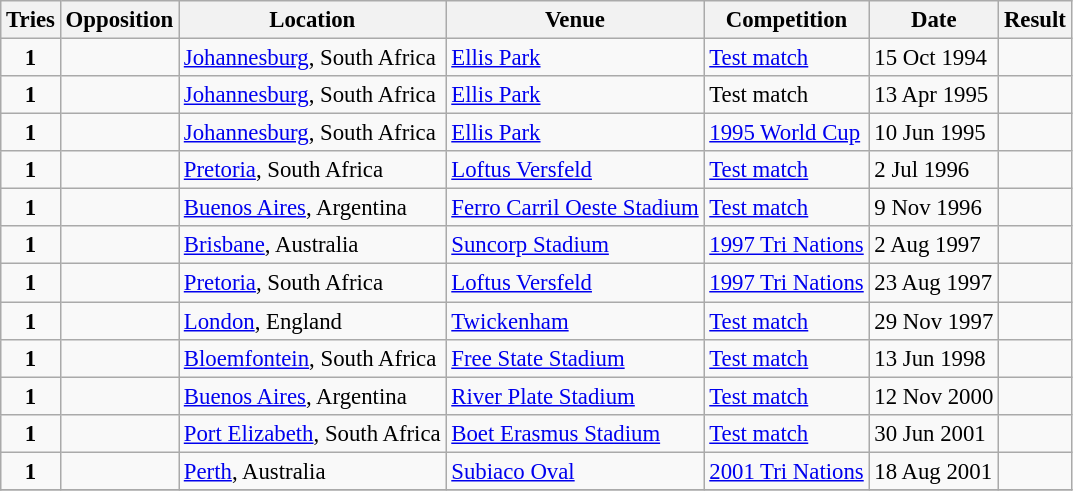<table class="wikitable sortable" style="font-size:95%">
<tr>
<th>Tries</th>
<th>Opposition</th>
<th>Location</th>
<th>Venue</th>
<th>Competition</th>
<th>Date</th>
<th>Result</th>
</tr>
<tr>
<td align="center"><strong>1</strong></td>
<td></td>
<td><a href='#'>Johannesburg</a>, South Africa</td>
<td><a href='#'>Ellis Park</a></td>
<td><a href='#'>Test match</a></td>
<td>15 Oct 1994</td>
<td></td>
</tr>
<tr>
<td align="center"><strong>1</strong></td>
<td></td>
<td><a href='#'>Johannesburg</a>, South Africa</td>
<td><a href='#'>Ellis Park</a></td>
<td>Test match</td>
<td>13 Apr 1995</td>
<td></td>
</tr>
<tr>
<td align="center"><strong>1</strong></td>
<td></td>
<td><a href='#'>Johannesburg</a>, South Africa</td>
<td><a href='#'>Ellis Park</a></td>
<td><a href='#'>1995 World Cup</a></td>
<td>10 Jun 1995</td>
<td></td>
</tr>
<tr>
<td align="center"><strong>1</strong></td>
<td></td>
<td><a href='#'>Pretoria</a>, South Africa</td>
<td><a href='#'>Loftus Versfeld</a></td>
<td><a href='#'>Test match</a></td>
<td>2 Jul 1996</td>
<td></td>
</tr>
<tr>
<td align="center"><strong>1</strong></td>
<td></td>
<td><a href='#'>Buenos Aires</a>, Argentina</td>
<td><a href='#'>Ferro Carril Oeste Stadium</a></td>
<td><a href='#'>Test match</a></td>
<td>9 Nov 1996</td>
<td></td>
</tr>
<tr>
<td align="center"><strong>1</strong></td>
<td></td>
<td><a href='#'>Brisbane</a>, Australia</td>
<td><a href='#'>Suncorp Stadium</a></td>
<td><a href='#'>1997 Tri Nations</a></td>
<td>2 Aug 1997</td>
<td></td>
</tr>
<tr>
<td align="center"><strong>1</strong></td>
<td></td>
<td><a href='#'>Pretoria</a>, South Africa</td>
<td><a href='#'>Loftus Versfeld</a></td>
<td><a href='#'>1997 Tri Nations</a></td>
<td>23 Aug 1997</td>
<td></td>
</tr>
<tr>
<td align="center"><strong>1</strong></td>
<td></td>
<td><a href='#'>London</a>, England</td>
<td><a href='#'>Twickenham</a></td>
<td><a href='#'>Test match</a></td>
<td>29 Nov 1997</td>
<td></td>
</tr>
<tr>
<td align="center"><strong>1</strong></td>
<td></td>
<td><a href='#'>Bloemfontein</a>, South Africa</td>
<td><a href='#'>Free State Stadium</a></td>
<td><a href='#'>Test match</a></td>
<td>13 Jun 1998</td>
<td></td>
</tr>
<tr>
<td align="center"><strong>1</strong></td>
<td></td>
<td><a href='#'>Buenos Aires</a>, Argentina</td>
<td><a href='#'>River Plate Stadium</a></td>
<td><a href='#'>Test match</a></td>
<td>12 Nov 2000</td>
<td></td>
</tr>
<tr>
<td align="center"><strong>1</strong></td>
<td></td>
<td><a href='#'>Port Elizabeth</a>, South Africa</td>
<td><a href='#'>Boet Erasmus Stadium</a></td>
<td><a href='#'>Test match</a></td>
<td>30 Jun 2001</td>
<td></td>
</tr>
<tr>
<td align="center"><strong>1</strong></td>
<td></td>
<td><a href='#'>Perth</a>, Australia</td>
<td><a href='#'>Subiaco Oval</a></td>
<td><a href='#'>2001 Tri Nations</a></td>
<td>18 Aug 2001</td>
<td></td>
</tr>
<tr>
</tr>
</table>
